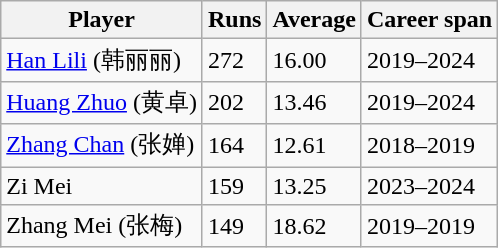<table class="wikitable">
<tr>
<th>Player</th>
<th>Runs</th>
<th>Average</th>
<th>Career span</th>
</tr>
<tr>
<td><a href='#'>Han Lili</a> (韩丽丽)</td>
<td>272</td>
<td>16.00</td>
<td>2019–2024</td>
</tr>
<tr>
<td><a href='#'>Huang Zhuo</a> (黄卓)</td>
<td>202</td>
<td>13.46</td>
<td>2019–2024</td>
</tr>
<tr>
<td><a href='#'>Zhang Chan</a> (张婵)</td>
<td>164</td>
<td>12.61</td>
<td>2018–2019</td>
</tr>
<tr>
<td>Zi Mei</td>
<td>159</td>
<td>13.25</td>
<td>2023–2024</td>
</tr>
<tr>
<td>Zhang Mei (张梅)</td>
<td>149</td>
<td>18.62</td>
<td>2019–2019</td>
</tr>
</table>
